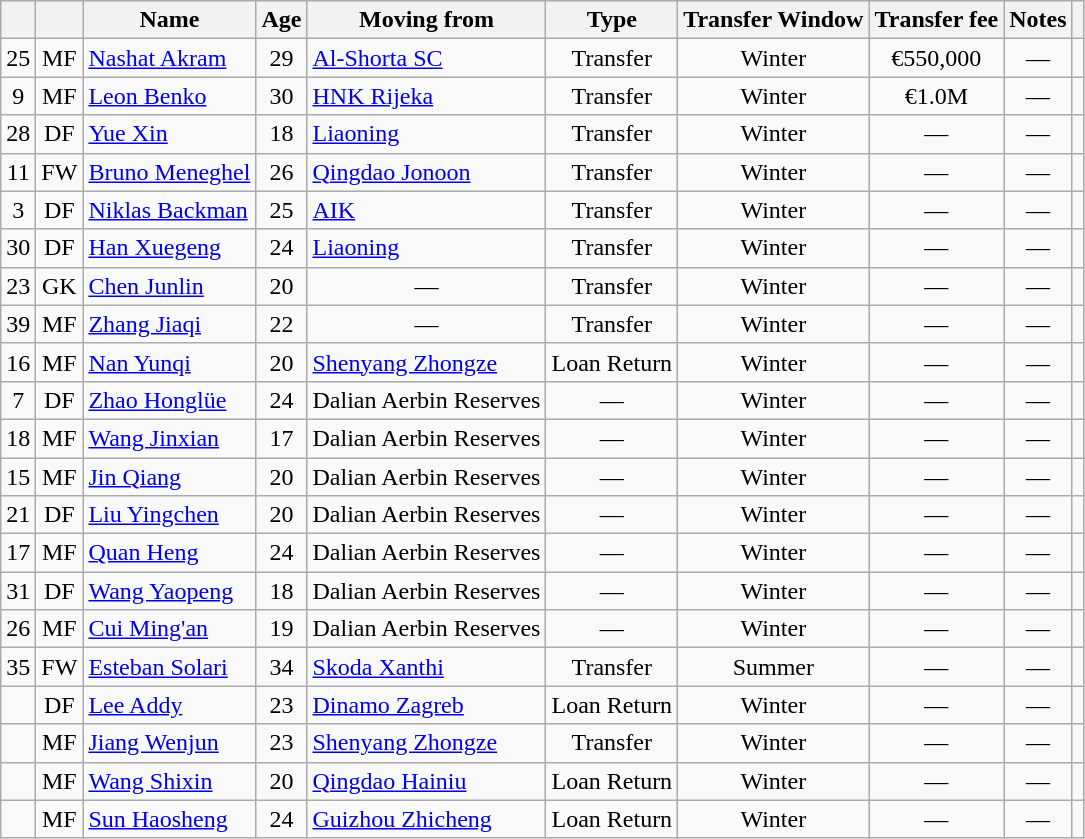<table class="wikitable" style="text-align: center">
<tr>
<th></th>
<th></th>
<th>Name</th>
<th>Age</th>
<th>Moving from</th>
<th>Type</th>
<th>Transfer Window</th>
<th>Transfer fee</th>
<th>Notes</th>
<th></th>
</tr>
<tr>
<td align="center">25</td>
<td align="center">MF</td>
<td align="left"> <a href='#'>Nashat Akram</a></td>
<td align="center">29</td>
<td align="left"> <a href='#'>Al-Shorta SC</a></td>
<td>Transfer</td>
<td>Winter</td>
<td>€550,000</td>
<td>—</td>
<td></td>
</tr>
<tr>
<td>9</td>
<td>MF</td>
<td align="left"> <a href='#'>Leon Benko</a></td>
<td>30</td>
<td align="left"> <a href='#'>HNK Rijeka</a></td>
<td>Transfer</td>
<td>Winter</td>
<td>€1.0M</td>
<td>—</td>
<td></td>
</tr>
<tr>
<td align="center">28</td>
<td align="center">DF</td>
<td align="left"> <a href='#'>Yue Xin</a></td>
<td align="center">18</td>
<td align="left"> <a href='#'>Liaoning</a></td>
<td>Transfer</td>
<td>Winter</td>
<td>—</td>
<td>—</td>
<td></td>
</tr>
<tr>
<td align="center">11</td>
<td align="center">FW</td>
<td align="left"> <a href='#'>Bruno Meneghel</a></td>
<td align="center">26</td>
<td align="left"> <a href='#'>Qingdao Jonoon</a></td>
<td>Transfer</td>
<td>Winter</td>
<td>—</td>
<td>—</td>
<td></td>
</tr>
<tr>
<td align="center">3</td>
<td align="center">DF</td>
<td align="left"> <a href='#'>Niklas Backman</a></td>
<td align="center">25</td>
<td align="left"> <a href='#'>AIK</a></td>
<td>Transfer</td>
<td>Winter</td>
<td>—</td>
<td>—</td>
<td></td>
</tr>
<tr>
<td align="center">30</td>
<td align="center">DF</td>
<td align="left"> <a href='#'>Han Xuegeng</a></td>
<td align="center">24</td>
<td align="left"> <a href='#'>Liaoning</a></td>
<td>Transfer</td>
<td>Winter</td>
<td>—</td>
<td>—</td>
<td></td>
</tr>
<tr>
<td align="center">23</td>
<td align="center">GK</td>
<td align="left"> <a href='#'>Chen Junlin</a></td>
<td align="center">20</td>
<td>—</td>
<td>Transfer</td>
<td>Winter</td>
<td>—</td>
<td>—</td>
<td></td>
</tr>
<tr>
<td align="center">39</td>
<td align="center">MF</td>
<td align="left"> <a href='#'>Zhang Jiaqi</a></td>
<td align="center">22</td>
<td>—</td>
<td>Transfer</td>
<td>Winter</td>
<td>—</td>
<td>—</td>
<td></td>
</tr>
<tr>
<td align="center">16</td>
<td align="center">MF</td>
<td align="left"> <a href='#'>Nan Yunqi</a></td>
<td align="center">20</td>
<td align="left"> <a href='#'>Shenyang Zhongze</a></td>
<td>Loan Return</td>
<td>Winter</td>
<td>—</td>
<td>—</td>
<td></td>
</tr>
<tr>
<td align="center">7</td>
<td align="center">DF</td>
<td align="left"> <a href='#'>Zhao Honglüe</a></td>
<td align="center">24</td>
<td align="left"> Dalian Aerbin Reserves</td>
<td>—</td>
<td>Winter</td>
<td>—</td>
<td>—</td>
<td></td>
</tr>
<tr>
<td>18</td>
<td>MF</td>
<td align="left"> <a href='#'>Wang Jinxian</a></td>
<td>17</td>
<td align="left"> Dalian Aerbin Reserves</td>
<td>—</td>
<td>Winter</td>
<td>—</td>
<td>—</td>
<td></td>
</tr>
<tr>
<td>15</td>
<td>MF</td>
<td align="left"> <a href='#'>Jin Qiang</a></td>
<td>20</td>
<td align="left"> Dalian Aerbin Reserves</td>
<td>—</td>
<td>Winter</td>
<td>—</td>
<td>—</td>
<td></td>
</tr>
<tr>
<td>21</td>
<td>DF</td>
<td align="left"> <a href='#'>Liu Yingchen</a></td>
<td>20</td>
<td align="left"> Dalian Aerbin Reserves</td>
<td>—</td>
<td>Winter</td>
<td>—</td>
<td>—</td>
<td></td>
</tr>
<tr>
<td>17</td>
<td>MF</td>
<td align="left"> <a href='#'>Quan Heng</a></td>
<td>24</td>
<td align="left"> Dalian Aerbin Reserves</td>
<td>—</td>
<td>Winter</td>
<td>—</td>
<td>—</td>
<td></td>
</tr>
<tr>
<td>31</td>
<td>DF</td>
<td align="left"> <a href='#'>Wang Yaopeng</a></td>
<td>18</td>
<td align="left"> Dalian Aerbin Reserves</td>
<td>—</td>
<td>Winter</td>
<td>—</td>
<td>—</td>
<td></td>
</tr>
<tr>
<td>26</td>
<td>MF</td>
<td align="left"> <a href='#'>Cui Ming'an</a></td>
<td>19</td>
<td align="left"> Dalian Aerbin Reserves</td>
<td>—</td>
<td>Winter</td>
<td>—</td>
<td>—</td>
<td></td>
</tr>
<tr>
<td align="center">35</td>
<td align="center">FW</td>
<td align="left"> <a href='#'>Esteban Solari</a></td>
<td align="center">34</td>
<td align="left"> <a href='#'>Skoda Xanthi</a></td>
<td>Transfer</td>
<td>Summer</td>
<td>—</td>
<td>—</td>
<td></td>
</tr>
<tr>
<td align="center"></td>
<td align="center">DF</td>
<td align="left"> <a href='#'>Lee Addy</a></td>
<td align="center">23</td>
<td align="left"> <a href='#'>Dinamo Zagreb</a></td>
<td>Loan Return</td>
<td>Winter</td>
<td>—</td>
<td>—</td>
<td></td>
</tr>
<tr>
<td align="center"></td>
<td align="center">MF</td>
<td align="left"> <a href='#'>Jiang Wenjun</a></td>
<td align="center">23</td>
<td align="left"> <a href='#'>Shenyang Zhongze</a></td>
<td>Transfer</td>
<td>Winter</td>
<td>—</td>
<td>—</td>
<td></td>
</tr>
<tr>
<td align="center"></td>
<td align="center">MF</td>
<td align="left"> <a href='#'>Wang Shixin</a></td>
<td align="center">20</td>
<td align="left"> <a href='#'>Qingdao Hainiu</a></td>
<td>Loan Return</td>
<td>Winter</td>
<td>—</td>
<td>—</td>
<td></td>
</tr>
<tr>
<td align="center"></td>
<td align="center">MF</td>
<td align="left"> <a href='#'>Sun Haosheng</a></td>
<td align="center">24</td>
<td align="left"> <a href='#'>Guizhou Zhicheng</a></td>
<td>Loan Return</td>
<td>Winter</td>
<td>—</td>
<td>—</td>
<td></td>
</tr>
</table>
